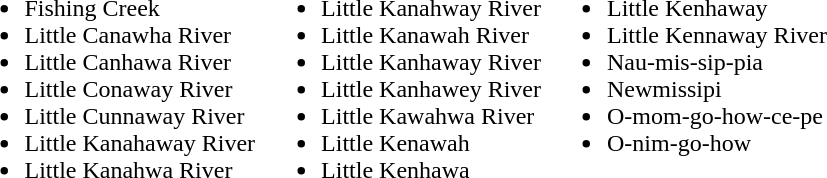<table>
<tr valign=top>
<td><br><ul><li>Fishing Creek</li><li>Little Canawha River</li><li>Little Canhawa River</li><li>Little Conaway River</li><li>Little Cunnaway River</li><li>Little Kanahaway River</li><li>Little Kanahwa River</li></ul></td>
<td><br><ul><li>Little Kanahway River</li><li>Little Kanawah River</li><li>Little Kanhaway River</li><li>Little Kanhawey River</li><li>Little Kawahwa River</li><li>Little Kenawah</li><li>Little Kenhawa</li></ul></td>
<td><br><ul><li>Little Kenhaway</li><li>Little Kennaway River</li><li>Nau-mis-sip-pia</li><li>Newmissipi</li><li>O-mom-go-how-ce-pe</li><li>O-nim-go-how</li></ul></td>
</tr>
</table>
